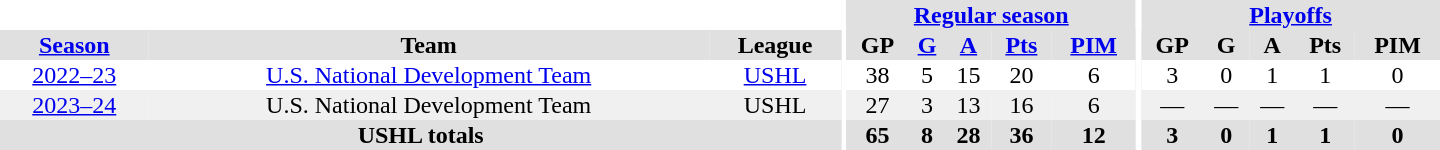<table border="0" cellpadding="1" cellspacing="0" style="text-align:center; width:60em">
<tr bgcolor="#e0e0e0">
<th colspan="3" bgcolor="#ffffff"></th>
<th rowspan="100" bgcolor="#ffffff"></th>
<th colspan="5"><a href='#'>Regular season</a></th>
<th rowspan="100" bgcolor="#ffffff"></th>
<th colspan="5"><a href='#'>Playoffs</a></th>
</tr>
<tr bgcolor="#e0e0e0">
<th><a href='#'>Season</a></th>
<th>Team</th>
<th>League</th>
<th>GP</th>
<th><a href='#'>G</a></th>
<th><a href='#'>A</a></th>
<th><a href='#'>Pts</a></th>
<th><a href='#'>PIM</a></th>
<th>GP</th>
<th>G</th>
<th>A</th>
<th>Pts</th>
<th>PIM</th>
</tr>
<tr>
<td><a href='#'>2022–23</a></td>
<td><a href='#'>U.S. National Development Team</a></td>
<td><a href='#'>USHL</a></td>
<td>38</td>
<td>5</td>
<td>15</td>
<td>20</td>
<td>6</td>
<td>3</td>
<td>0</td>
<td>1</td>
<td>1</td>
<td>0</td>
</tr>
<tr bgcolor="#f0f0f0">
<td><a href='#'>2023–24</a></td>
<td>U.S. National Development Team</td>
<td>USHL</td>
<td>27</td>
<td>3</td>
<td>13</td>
<td>16</td>
<td>6</td>
<td>—</td>
<td>—</td>
<td>—</td>
<td>—</td>
<td>—</td>
</tr>
<tr bgcolor="#e0e0e0">
<th colspan="3">USHL totals</th>
<th>65</th>
<th>8</th>
<th>28</th>
<th>36</th>
<th>12</th>
<th>3</th>
<th>0</th>
<th>1</th>
<th>1</th>
<th>0</th>
</tr>
</table>
